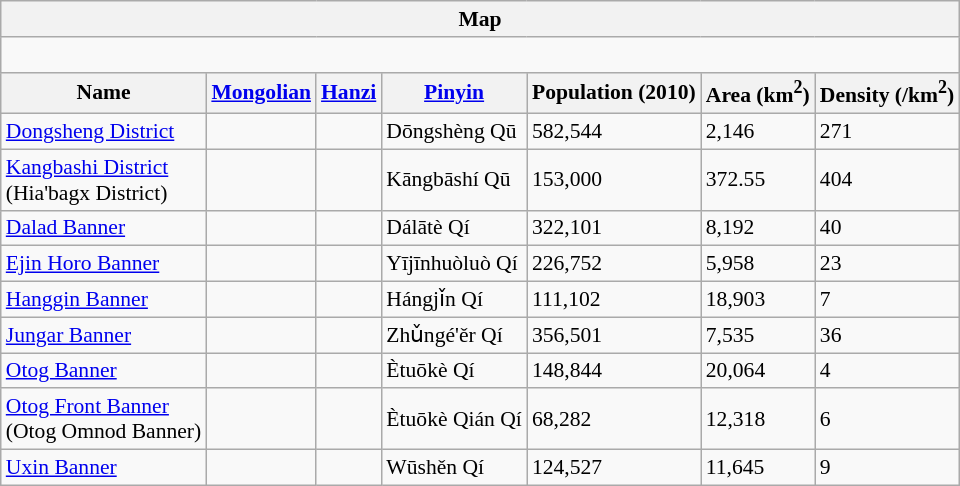<table class="wikitable"  style="font-size:90%;" align=center>
<tr>
<th colspan="8" align="center">Map</th>
</tr>
<tr>
<td colspan="8" align="center"><div><br> 











</div></td>
</tr>
<tr>
<th>Name</th>
<th><a href='#'>Mongolian</a></th>
<th><a href='#'>Hanzi</a></th>
<th><a href='#'>Pinyin</a></th>
<th>Population (2010)</th>
<th>Area (km<sup>2</sup>)</th>
<th>Density (/km<sup>2</sup>)</th>
</tr>
<tr --------->
<td><a href='#'>Dongsheng District</a></td>
<td><br></td>
<td></td>
<td>Dōngshèng Qū</td>
<td>582,544</td>
<td>2,146</td>
<td>271</td>
</tr>
<tr --------->
<td><a href='#'>Kangbashi District</a><br>(Hia'bagx District)</td>
<td><br></td>
<td></td>
<td>Kāngbāshí Qū</td>
<td>153,000</td>
<td>372.55</td>
<td>404</td>
</tr>
<tr --------->
<td><a href='#'>Dalad Banner</a></td>
<td><br></td>
<td></td>
<td>Dálātè Qí</td>
<td>322,101</td>
<td>8,192</td>
<td>40</td>
</tr>
<tr --------->
<td><a href='#'>Ejin Horo Banner</a></td>
<td><br></td>
<td></td>
<td>Yījīnhuòluò Qí</td>
<td>226,752</td>
<td>5,958</td>
<td>23</td>
</tr>
<tr --------->
<td><a href='#'>Hanggin Banner</a></td>
<td><br></td>
<td></td>
<td>Hángjǐn Qí</td>
<td>111,102</td>
<td>18,903</td>
<td>7</td>
</tr>
<tr --------->
<td><a href='#'>Jungar Banner</a></td>
<td><br></td>
<td></td>
<td>Zhǔngé'ěr Qí</td>
<td>356,501</td>
<td>7,535</td>
<td>36</td>
</tr>
<tr --------->
<td><a href='#'>Otog Banner</a></td>
<td><br></td>
<td></td>
<td>Ètuōkè Qí</td>
<td>148,844</td>
<td>20,064</td>
<td>4</td>
</tr>
<tr --------->
<td><a href='#'>Otog Front Banner</a><br>(Otog Omnod Banner)</td>
<td><br></td>
<td></td>
<td>Ètuōkè Qián Qí</td>
<td>68,282</td>
<td>12,318</td>
<td>6</td>
</tr>
<tr --------->
<td><a href='#'>Uxin Banner</a></td>
<td><br></td>
<td></td>
<td>Wūshěn Qí</td>
<td>124,527</td>
<td>11,645</td>
<td>9</td>
</tr>
</table>
